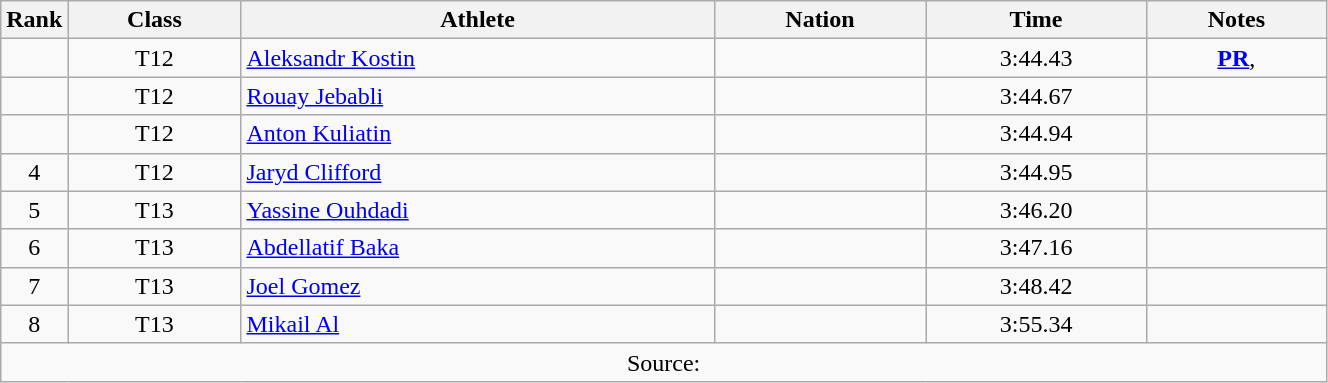<table class="wikitable sortable" style="text-align:center;width: 70%;">
<tr>
<th scope="col" style="width: 10px;">Rank</th>
<th scope="col">Class</th>
<th scope="col">Athlete</th>
<th scope="col">Nation</th>
<th scope="col">Time</th>
<th scope="col">Notes</th>
</tr>
<tr>
<td></td>
<td>T12</td>
<td align=left><a href='#'>Aleksandr Kostin</a></td>
<td align=left></td>
<td>3:44.43</td>
<td><strong><a href='#'>PR</a></strong>, </td>
</tr>
<tr>
<td></td>
<td>T12</td>
<td align=left><a href='#'>Rouay Jebabli</a></td>
<td align=left></td>
<td>3:44.67</td>
<td></td>
</tr>
<tr>
<td></td>
<td>T12</td>
<td align=left><a href='#'>Anton Kuliatin</a></td>
<td align=left></td>
<td>3:44.94</td>
<td></td>
</tr>
<tr>
<td>4</td>
<td>T12</td>
<td align=left><a href='#'>Jaryd Clifford</a></td>
<td align=left></td>
<td>3:44.95</td>
<td></td>
</tr>
<tr>
<td>5</td>
<td>T13</td>
<td align=left><a href='#'>Yassine Ouhdadi</a></td>
<td align=left></td>
<td>3:46.20</td>
<td></td>
</tr>
<tr>
<td>6</td>
<td>T13</td>
<td align=left><a href='#'>Abdellatif Baka</a></td>
<td align=left></td>
<td>3:47.16</td>
<td></td>
</tr>
<tr>
<td>7</td>
<td>T13</td>
<td align=left><a href='#'>Joel Gomez</a></td>
<td align=left></td>
<td>3:48.42</td>
<td></td>
</tr>
<tr>
<td>8</td>
<td>T13</td>
<td align=left><a href='#'>Mikail Al</a></td>
<td align=left></td>
<td>3:55.34</td>
<td></td>
</tr>
<tr class="sortbottom">
<td colspan="6">Source:</td>
</tr>
</table>
